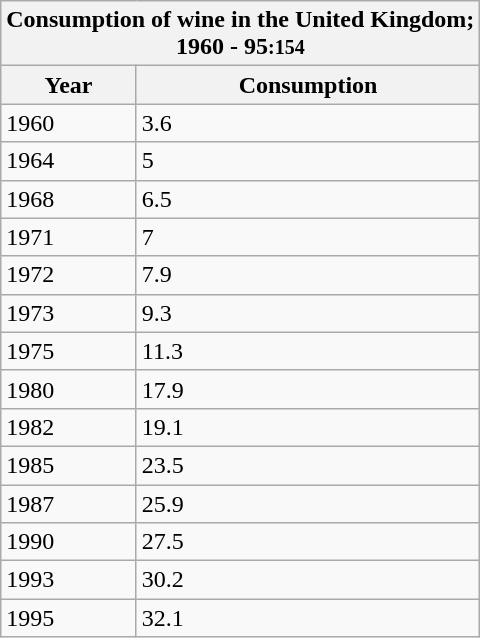<table class="wikitable mw-collapsible mw-collapsed">
<tr>
<th colspan="2">Consumption of wine in the United Kingdom;<br>1960 - 95<small>:154</small></th>
</tr>
<tr>
<th>Year</th>
<th>Consumption</th>
</tr>
<tr>
<td>1960</td>
<td>3.6</td>
</tr>
<tr>
<td>1964</td>
<td>5</td>
</tr>
<tr>
<td>1968</td>
<td>6.5</td>
</tr>
<tr>
<td>1971</td>
<td>7</td>
</tr>
<tr>
<td>1972</td>
<td>7.9</td>
</tr>
<tr>
<td>1973</td>
<td>9.3</td>
</tr>
<tr>
<td>1975</td>
<td>11.3</td>
</tr>
<tr>
<td>1980</td>
<td>17.9</td>
</tr>
<tr>
<td>1982</td>
<td>19.1</td>
</tr>
<tr>
<td>1985</td>
<td>23.5</td>
</tr>
<tr>
<td>1987</td>
<td>25.9</td>
</tr>
<tr>
<td>1990</td>
<td>27.5</td>
</tr>
<tr>
<td>1993</td>
<td>30.2</td>
</tr>
<tr>
<td>1995</td>
<td>32.1</td>
</tr>
</table>
